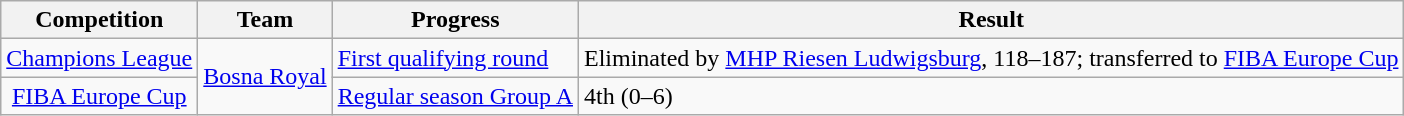<table class="wikitable">
<tr>
<th>Competition</th>
<th>Team</th>
<th>Progress</th>
<th>Result</th>
</tr>
<tr>
<td align="center"><a href='#'>Champions League</a></td>
<td rowspan=2> <a href='#'>Bosna Royal</a></td>
<td><a href='#'>First qualifying round</a></td>
<td>Eliminated by  <a href='#'>MHP Riesen Ludwigsburg</a>, 118–187;  transferred to <a href='#'>FIBA Europe Cup</a></td>
</tr>
<tr>
<td align="center"><a href='#'>FIBA Europe Cup</a></td>
<td><a href='#'>Regular season Group A</a></td>
<td>4th (0–6)</td>
</tr>
</table>
